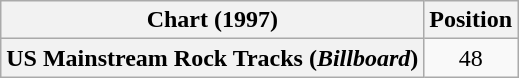<table class="wikitable plainrowheaders" style="text-align:center">
<tr>
<th>Chart (1997)</th>
<th>Position</th>
</tr>
<tr>
<th scope="row">US Mainstream Rock Tracks (<em>Billboard</em>)</th>
<td>48</td>
</tr>
</table>
